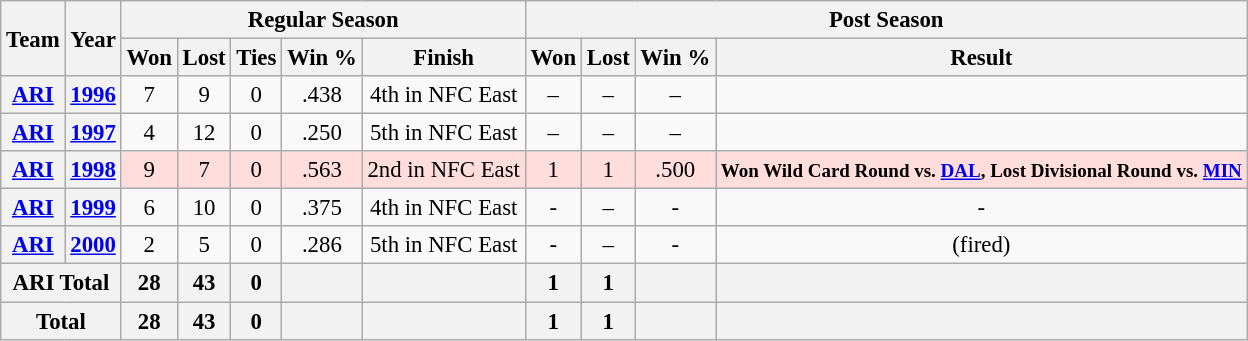<table class="wikitable" style="font-size: 95%; text-align:center;">
<tr>
<th rowspan="2">Team</th>
<th rowspan="2">Year</th>
<th colspan="5">Regular Season</th>
<th colspan="4">Post Season</th>
</tr>
<tr>
<th>Won</th>
<th>Lost</th>
<th>Ties</th>
<th>Win %</th>
<th>Finish</th>
<th>Won</th>
<th>Lost</th>
<th>Win %</th>
<th>Result</th>
</tr>
<tr>
<th><a href='#'>ARI</a></th>
<th><a href='#'>1996</a></th>
<td>7</td>
<td>9</td>
<td>0</td>
<td>.438</td>
<td>4th in NFC East</td>
<td>–</td>
<td>–</td>
<td>–</td>
<td></td>
</tr>
<tr>
<th><a href='#'>ARI</a></th>
<th><a href='#'>1997</a></th>
<td>4</td>
<td>12</td>
<td>0</td>
<td>.250</td>
<td>5th in NFC East</td>
<td>–</td>
<td>–</td>
<td>–</td>
<td></td>
</tr>
<tr style="background:#fdd;">
<th><a href='#'>ARI</a></th>
<th><a href='#'>1998</a></th>
<td>9</td>
<td>7</td>
<td>0</td>
<td>.563</td>
<td>2nd in NFC East</td>
<td>1</td>
<td>1</td>
<td>.500</td>
<td><small><strong>Won Wild Card Round vs. <a href='#'>DAL</a>, Lost Divisional Round vs. <a href='#'>MIN</a></strong></small></td>
</tr>
<tr>
<th><a href='#'>ARI</a></th>
<th><a href='#'>1999</a></th>
<td>6</td>
<td>10</td>
<td>0</td>
<td>.375</td>
<td>4th in NFC East</td>
<td>-</td>
<td>–</td>
<td>-</td>
<td>-</td>
</tr>
<tr>
<th><a href='#'>ARI</a></th>
<th><a href='#'>2000</a></th>
<td>2</td>
<td>5</td>
<td>0</td>
<td>.286</td>
<td>5th in NFC East</td>
<td>-</td>
<td>–</td>
<td>-</td>
<td>(fired)</td>
</tr>
<tr>
<th colspan="2">ARI Total</th>
<th>28</th>
<th>43</th>
<th>0</th>
<th></th>
<th></th>
<th>1</th>
<th>1</th>
<th></th>
<th></th>
</tr>
<tr>
<th colspan="2">Total</th>
<th>28</th>
<th>43</th>
<th>0</th>
<th></th>
<th></th>
<th>1</th>
<th>1</th>
<th></th>
<th></th>
</tr>
</table>
